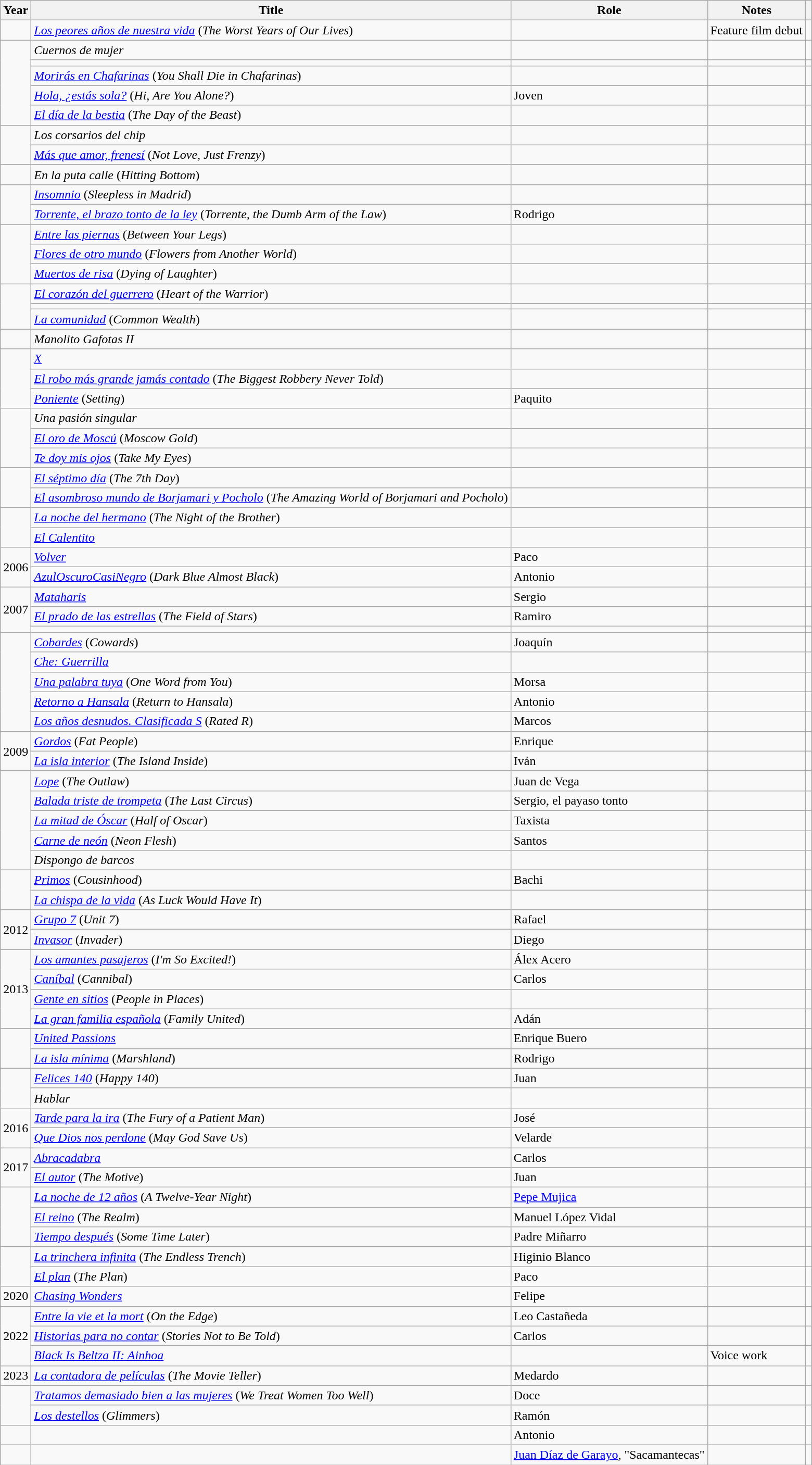<table class="wikitable sortable">
<tr>
<th>Year</th>
<th>Title</th>
<th>Role</th>
<th class="unsortable">Notes</th>
<th class = "unsortable"></th>
</tr>
<tr>
<td></td>
<td><em><a href='#'>Los peores años de nuestra vida</a></em> (<em>The Worst Years of Our Lives</em>)</td>
<td></td>
<td>Feature film debut</td>
<td></td>
</tr>
<tr>
<td rowspan = "5"><br></td>
<td><em>Cuernos de mujer</em></td>
<td></td>
<td></td>
<td></td>
</tr>
<tr>
<td><em></em></td>
<td></td>
<td></td>
<td></td>
</tr>
<tr>
<td><em><a href='#'>Morirás en Chafarinas</a></em> (<em>You Shall Die in Chafarinas</em>)</td>
<td></td>
<td></td>
<td></td>
</tr>
<tr>
<td><em><a href='#'>Hola, ¿estás sola?</a></em> (<em>Hi, Are You Alone?</em>)</td>
<td>Joven</td>
<td></td>
<td align = "center"></td>
</tr>
<tr>
<td><em><a href='#'>El día de la bestia</a></em> (<em>The Day of the Beast</em>)</td>
<td></td>
<td></td>
<td></td>
</tr>
<tr>
<td rowspan = "2"></td>
<td><em>Los corsarios del chip</em></td>
<td></td>
<td></td>
<td></td>
</tr>
<tr>
<td><em><a href='#'>Más que amor, frenesí</a></em> (<em>Not Love, Just Frenzy</em>)</td>
<td></td>
<td></td>
<td></td>
</tr>
<tr>
<td></td>
<td><em>En la puta calle</em> (<em>Hitting Bottom</em>)</td>
<td></td>
<td></td>
<td></td>
</tr>
<tr>
<td rowspan = "2"></td>
<td><em><a href='#'>Insomnio</a></em> (<em>Sleepless in Madrid</em>)</td>
<td></td>
<td></td>
<td></td>
</tr>
<tr>
<td><em><a href='#'>Torrente, el brazo tonto de la ley</a></em> (<em>Torrente, the Dumb Arm of the Law</em>)</td>
<td>Rodrigo</td>
<td></td>
<td align = "center"></td>
</tr>
<tr>
<td rowspan = "3"></td>
<td><em><a href='#'>Entre las piernas</a></em> (<em>Between Your Legs</em>)</td>
<td></td>
<td></td>
<td></td>
</tr>
<tr>
<td><em><a href='#'>Flores de otro mundo</a></em> (<em>Flowers from Another World</em>)</td>
<td></td>
<td></td>
<td></td>
</tr>
<tr>
<td><em><a href='#'>Muertos de risa</a></em> (<em>Dying of Laughter</em>)</td>
<td></td>
<td></td>
<td></td>
</tr>
<tr>
<td rowspan = "3"></td>
<td><em><a href='#'>El corazón del guerrero</a></em> (<em>Heart of the Warrior</em>)</td>
<td></td>
<td></td>
<td></td>
</tr>
<tr>
<td><em></em></td>
<td></td>
<td></td>
<td></td>
</tr>
<tr>
<td><em><a href='#'>La comunidad</a></em> (<em>Common Wealth</em>)</td>
<td></td>
<td></td>
<td></td>
</tr>
<tr>
<td></td>
<td><em>Manolito Gafotas II</em></td>
<td></td>
<td></td>
<td></td>
</tr>
<tr>
<td rowspan = "3"></td>
<td><em><a href='#'>X</a></em></td>
<td></td>
<td></td>
<td></td>
</tr>
<tr>
<td><em><a href='#'>El robo más grande jamás contado</a></em> (<em>The Biggest Robbery Never Told</em>)</td>
<td></td>
<td></td>
<td></td>
</tr>
<tr>
<td><em><a href='#'>Poniente</a></em> (<em>Setting</em>)</td>
<td>Paquito</td>
<td></td>
<td align = "center"></td>
</tr>
<tr>
<td rowspan = "3"></td>
<td><em>Una pasión singular</em></td>
<td></td>
<td></td>
<td></td>
</tr>
<tr>
<td><em><a href='#'>El oro de Moscú</a></em> (<em>Moscow Gold</em>)</td>
<td></td>
<td></td>
<td></td>
</tr>
<tr>
<td><em><a href='#'>Te doy mis ojos</a></em> (<em>Take My Eyes</em>)</td>
<td></td>
<td></td>
<td></td>
</tr>
<tr>
<td rowspan = "2"></td>
<td><em><a href='#'>El séptimo día</a></em> (<em>The 7th Day</em>)</td>
<td></td>
<td></td>
<td></td>
</tr>
<tr>
<td><em><a href='#'>El asombroso mundo de Borjamari y Pocholo</a></em> (<em>The Amazing World of Borjamari and Pocholo</em>)</td>
<td></td>
<td></td>
<td></td>
</tr>
<tr>
<td rowspan = "2"></td>
<td><em><a href='#'>La noche del hermano</a></em> (<em>The Night of the Brother</em>)</td>
<td></td>
<td></td>
<td></td>
</tr>
<tr>
<td><em><a href='#'>El Calentito</a></em></td>
<td></td>
<td></td>
<td></td>
</tr>
<tr>
<td rowspan = "2" align = "center">2006</td>
<td><em><a href='#'>Volver</a></em></td>
<td>Paco</td>
<td></td>
<td align = "center"></td>
</tr>
<tr>
<td><em><a href='#'>AzulOscuroCasiNegro</a></em> (<em>Dark Blue Almost Black</em>)</td>
<td>Antonio</td>
<td></td>
<td align = "center"></td>
</tr>
<tr>
<td rowspan = "3" align = "center">2007</td>
<td><em><a href='#'>Mataharis</a></em></td>
<td>Sergio</td>
<td></td>
<td align = "center"></td>
</tr>
<tr>
<td><em><a href='#'>El prado de las estrellas</a></em> (<em>The Field of Stars</em>)</td>
<td>Ramiro</td>
<td></td>
<td align = "center"></td>
</tr>
<tr>
<td><em></em></td>
<td></td>
<td></td>
<td></td>
</tr>
<tr>
<td rowspan = "5"></td>
<td><em><a href='#'>Cobardes</a></em> (<em>Cowards</em>)</td>
<td>Joaquín</td>
<td></td>
<td align = "center"></td>
</tr>
<tr>
<td><em><a href='#'>Che: Guerrilla</a></em></td>
<td></td>
<td></td>
<td></td>
</tr>
<tr>
<td><em><a href='#'>Una palabra tuya</a></em> (<em>One Word from You</em>)</td>
<td>Morsa</td>
<td></td>
<td align = "center"></td>
</tr>
<tr>
<td><em><a href='#'>Retorno a Hansala</a></em> (<em>Return to Hansala</em>)</td>
<td>Antonio</td>
<td></td>
<td align = "center"></td>
</tr>
<tr>
<td><em><a href='#'>Los años desnudos. Clasificada S</a></em> (<em>Rated R</em>)</td>
<td>Marcos</td>
<td></td>
<td align = "center"></td>
</tr>
<tr>
<td rowspan = "2" align = "center">2009</td>
<td><em><a href='#'>Gordos</a></em> (<em>Fat People</em>)</td>
<td>Enrique</td>
<td></td>
<td align = "center"></td>
</tr>
<tr>
<td><em><a href='#'>La isla interior</a></em> (<em>The Island Inside</em>)</td>
<td>Iván</td>
<td></td>
<td align = "center"></td>
</tr>
<tr>
<td rowspan = "5"></td>
<td><em><a href='#'>Lope</a></em> (<em>The Outlaw</em>)</td>
<td>Juan de Vega</td>
<td></td>
<td align = "center"></td>
</tr>
<tr>
<td><em><a href='#'>Balada triste de trompeta</a></em> (<em>The Last Circus</em>)</td>
<td>Sergio, el payaso tonto</td>
<td></td>
<td align = "center"></td>
</tr>
<tr>
<td><em><a href='#'>La mitad de Óscar</a></em> (<em>Half of Oscar</em>)</td>
<td>Taxista</td>
<td></td>
<td align = "center"></td>
</tr>
<tr>
<td><em><a href='#'>Carne de neón</a></em> (<em>Neon Flesh</em>)</td>
<td>Santos</td>
<td></td>
<td align = "center"></td>
</tr>
<tr>
<td><em>Dispongo de barcos</em></td>
<td></td>
<td></td>
<td></td>
</tr>
<tr>
<td rowspan = "2"></td>
<td><em><a href='#'>Primos</a></em> (<em>Cousinhood</em>)</td>
<td>Bachi</td>
<td></td>
<td align = "center"></td>
</tr>
<tr>
<td><em><a href='#'>La chispa de la vida</a></em> (<em>As Luck Would Have It</em>)</td>
<td></td>
<td></td>
<td></td>
</tr>
<tr>
<td rowspan = "2" align = "center">2012</td>
<td><em><a href='#'>Grupo 7</a></em> (<em>Unit 7</em>)</td>
<td>Rafael</td>
<td></td>
<td align = "center"></td>
</tr>
<tr>
<td><em><a href='#'>Invasor</a></em> (<em>Invader</em>)</td>
<td>Diego</td>
<td></td>
<td align = "center"></td>
</tr>
<tr>
<td rowspan = "4" align = "center">2013</td>
<td><em><a href='#'>Los amantes pasajeros</a></em> (<em>I'm So Excited!</em>)</td>
<td>Álex Acero</td>
<td></td>
<td align = "center"></td>
</tr>
<tr>
<td><em><a href='#'>Caníbal</a></em> (<em>Cannibal</em>)</td>
<td>Carlos</td>
<td></td>
<td align = "center"></td>
</tr>
<tr>
<td><em><a href='#'>Gente en sitios</a></em> (<em>People in Places</em>)</td>
<td></td>
<td></td>
<td></td>
</tr>
<tr>
<td><em><a href='#'>La gran familia española</a></em> (<em>Family United</em>)</td>
<td>Adán</td>
<td></td>
<td align = "center"></td>
</tr>
<tr>
<td rowspan = "2"></td>
<td><em><a href='#'>United Passions</a></em></td>
<td>Enrique Buero</td>
<td></td>
<td></td>
</tr>
<tr>
<td><em><a href='#'>La isla mínima</a></em> (<em>Marshland</em>)</td>
<td>Rodrigo</td>
<td></td>
<td align = "center"></td>
</tr>
<tr>
<td rowspan = "2"></td>
<td><em><a href='#'>Felices 140</a></em> (<em>Happy 140</em>)</td>
<td>Juan</td>
<td></td>
<td align = "center"></td>
</tr>
<tr>
<td><em>Hablar</em></td>
<td></td>
<td></td>
<td align = "center"></td>
</tr>
<tr>
<td rowspan = "2" align = "center">2016</td>
<td><em><a href='#'>Tarde para la ira</a></em> (<em>The Fury of a Patient Man</em>)</td>
<td>José</td>
<td></td>
<td align = "center"></td>
</tr>
<tr>
<td><em><a href='#'>Que Dios nos perdone</a></em> (<em>May God Save Us</em>)</td>
<td>Velarde</td>
<td></td>
<td align = "center"></td>
</tr>
<tr>
<td rowspan = "2" align = "center">2017</td>
<td><em><a href='#'>Abracadabra</a></em></td>
<td>Carlos</td>
<td></td>
<td align = "center"></td>
</tr>
<tr>
<td><em><a href='#'>El autor</a></em> (<em>The Motive</em>)</td>
<td>Juan</td>
<td></td>
<td align = "center"></td>
</tr>
<tr>
<td rowspan = "3"></td>
<td><em><a href='#'>La noche de 12 años</a></em> (<em>A Twelve-Year Night</em>)</td>
<td><a href='#'>Pepe Mujica</a></td>
<td></td>
<td align = "center"></td>
</tr>
<tr>
<td><em><a href='#'>El reino</a></em> (<em>The Realm</em>)</td>
<td>Manuel López Vidal</td>
<td></td>
<td align = "center"></td>
</tr>
<tr>
<td><em><a href='#'>Tiempo después</a></em> (<em>Some Time Later</em>)</td>
<td>Padre Miñarro</td>
<td></td>
<td></td>
</tr>
<tr>
<td rowspan = "2"></td>
<td><em><a href='#'>La trinchera infinita</a></em> (<em>The Endless Trench</em>)</td>
<td>Higinio Blanco</td>
<td></td>
<td align = "center"></td>
</tr>
<tr>
<td><em><a href='#'>El plan</a></em> (<em>The Plan</em>)</td>
<td>Paco</td>
<td></td>
<td></td>
</tr>
<tr>
<td align = "center">2020</td>
<td><em><a href='#'>Chasing Wonders</a></em></td>
<td>Felipe</td>
<td></td>
<td align = "center"></td>
</tr>
<tr>
<td rowspan = "3" align = "center">2022</td>
<td><em><a href='#'>Entre la vie et la mort</a></em> (<em>On the Edge</em>)</td>
<td>Leo Castañeda</td>
<td></td>
<td align = "center"></td>
</tr>
<tr>
<td><em><a href='#'>Historias para no contar</a></em> (<em>Stories Not to Be Told</em>)</td>
<td>Carlos</td>
<td></td>
<td align = "center"></td>
</tr>
<tr>
<td><em><a href='#'>Black Is Beltza II: Ainhoa</a></em></td>
<td></td>
<td>Voice work</td>
<td align = "center"></td>
</tr>
<tr>
<td align = "center">2023</td>
<td><em><a href='#'>La contadora de películas</a></em> (<em>The Movie Teller</em>)</td>
<td>Medardo</td>
<td></td>
<td align = "center"></td>
</tr>
<tr>
<td rowspan = "2"></td>
<td><em><a href='#'>Tratamos demasiado bien a las mujeres</a></em> (<em>We Treat Women Too Well</em>)</td>
<td>Doce</td>
<td></td>
<td></td>
</tr>
<tr>
<td><em><a href='#'>Los destellos</a></em> (<em>Glimmers</em>)</td>
<td>Ramón</td>
<td></td>
<td></td>
</tr>
<tr>
<td></td>
<td></td>
<td>Antonio</td>
<td></td>
<td></td>
</tr>
<tr>
<td></td>
<td></td>
<td><a href='#'>Juan Díaz de Garayo</a>, "Sacamantecas"</td>
<td></td>
<td></td>
</tr>
</table>
